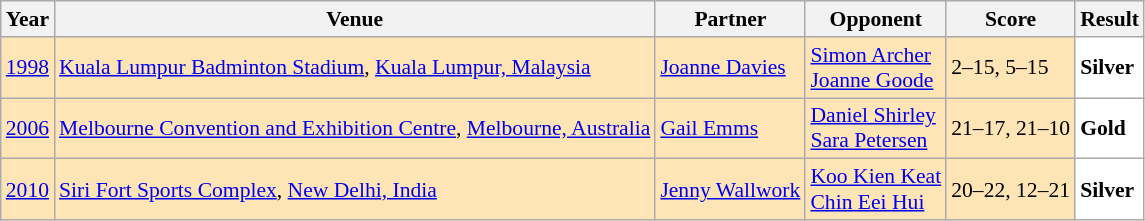<table class="sortable wikitable" style="font-size: 90%;">
<tr>
<th>Year</th>
<th>Venue</th>
<th>Partner</th>
<th>Opponent</th>
<th>Score</th>
<th>Result</th>
</tr>
<tr style="background:#FFE4B5">
<td align="center"><a href='#'>1998</a></td>
<td align="left"><a href='#'>Kuala Lumpur Badminton Stadium</a>, <a href='#'>Kuala Lumpur, Malaysia</a></td>
<td align="left"> <a href='#'>Joanne Davies</a></td>
<td align="left"> <a href='#'>Simon Archer</a> <br>  <a href='#'>Joanne Goode</a></td>
<td align="left">2–15, 5–15</td>
<td style="text-align:left; background:white"> <strong>Silver</strong></td>
</tr>
<tr style="background:#FFE4B5">
<td align="center"><a href='#'>2006</a></td>
<td align="left"><a href='#'>Melbourne Convention and Exhibition Centre</a>, <a href='#'>Melbourne, Australia</a></td>
<td align="left"> <a href='#'>Gail Emms</a></td>
<td align="left"> <a href='#'>Daniel Shirley</a> <br>  <a href='#'>Sara Petersen</a></td>
<td align="left">21–17, 21–10</td>
<td style="text-align:left; background:white"> <strong>Gold</strong></td>
</tr>
<tr style="background:#FFE4B5">
<td align="center"><a href='#'>2010</a></td>
<td align="left"><a href='#'>Siri Fort Sports Complex</a>, <a href='#'>New Delhi, India</a></td>
<td align="left"> <a href='#'>Jenny Wallwork</a></td>
<td align="left"> <a href='#'>Koo Kien Keat</a> <br>  <a href='#'>Chin Eei Hui</a></td>
<td align="left">20–22, 12–21</td>
<td style="text-align:left; background:white"> <strong>Silver</strong></td>
</tr>
</table>
